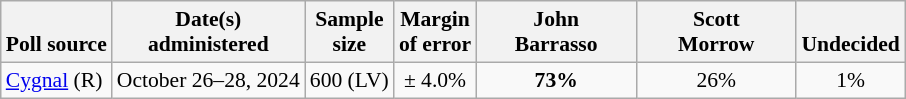<table class="wikitable" style="font-size:90%;text-align:center;">
<tr style="vertical-align:bottom">
<th>Poll source</th>
<th>Date(s)<br>administered</th>
<th>Sample<br>size</th>
<th>Margin<br>of error</th>
<th style="width:100px;">John<br>Barrasso</th>
<th style="width:100px;">Scott<br>Morrow</th>
<th>Undecided</th>
</tr>
<tr>
<td style="text-align:left;"><a href='#'>Cygnal</a> (R)</td>
<td>October 26–28, 2024</td>
<td>600 (LV)</td>
<td>± 4.0%</td>
<td><strong>73%</strong></td>
<td>26%</td>
<td>1%</td>
</tr>
</table>
